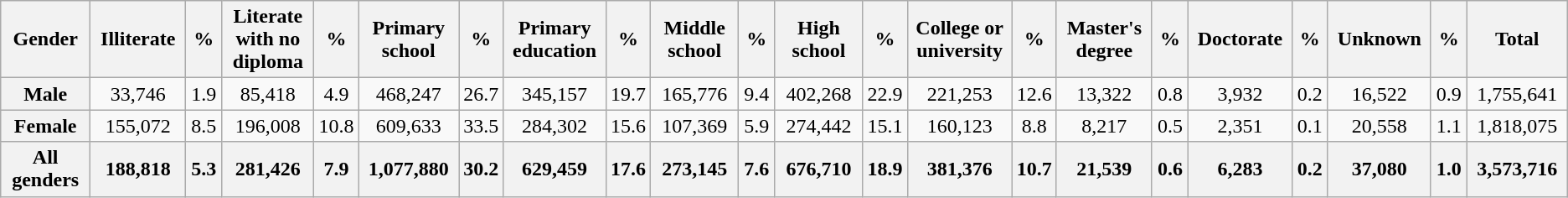<table class="wikitable">
<tr>
<th style="width:80pt;">Gender</th>
<th style="width:80pt;">Illiterate</th>
<th style="width:20pt;">%</th>
<th style="width:80pt;">Literate with no diploma</th>
<th style="width:20pt;">%</th>
<th style="width:80pt;">Primary school</th>
<th style="width:20pt;">%</th>
<th style="width:80pt;">Primary education</th>
<th style="width:20pt;">%</th>
<th style="width:80pt;">Middle school</th>
<th style="width:20pt;">%</th>
<th style="width:80pt;">High school</th>
<th style="width:20pt;">%</th>
<th style="width:80pt;">College or university</th>
<th style="width:20pt;">%</th>
<th style="width:80pt;">Master's degree</th>
<th style="width:20pt;">%</th>
<th style="width:80pt;">Doctorate</th>
<th style="width:20pt;">%</th>
<th style="width:80pt;">Unknown</th>
<th style="width:20pt;">%</th>
<th style="width:80pt;">Total</th>
</tr>
<tr>
<th style="width:80pt;">Male</th>
<td style="text-align:center;">33,746</td>
<td style="text-align:center;">1.9</td>
<td style="text-align:center;">85,418</td>
<td style="text-align:center;">4.9</td>
<td style="text-align:center;">468,247</td>
<td style="text-align:center;">26.7</td>
<td style="text-align:center;">345,157</td>
<td style="text-align:center;">19.7</td>
<td style="text-align:center;">165,776</td>
<td style="text-align:center;">9.4</td>
<td style="text-align:center;">402,268</td>
<td style="text-align:center;">22.9</td>
<td style="text-align:center;">221,253</td>
<td style="text-align:center;">12.6</td>
<td style="text-align:center;">13,322</td>
<td style="text-align:center;">0.8</td>
<td style="text-align:center;">3,932</td>
<td style="text-align:center;">0.2</td>
<td style="text-align:center;">16,522</td>
<td style="text-align:center;">0.9</td>
<td style="text-align:center;">1,755,641</td>
</tr>
<tr>
<th style="width:80pt;">Female</th>
<td style="text-align:center;">155,072</td>
<td style="text-align:center;">8.5</td>
<td style="text-align:center;">196,008</td>
<td style="text-align:center;">10.8</td>
<td style="text-align:center;">609,633</td>
<td style="text-align:center;">33.5</td>
<td style="text-align:center;">284,302</td>
<td style="text-align:center;">15.6</td>
<td style="text-align:center;">107,369</td>
<td style="text-align:center;">5.9</td>
<td style="text-align:center;">274,442</td>
<td style="text-align:center;">15.1</td>
<td style="text-align:center;">160,123</td>
<td style="text-align:center;">8.8</td>
<td style="text-align:center;">8,217</td>
<td style="text-align:center;">0.5</td>
<td style="text-align:center;">2,351</td>
<td style="text-align:center;">0.1</td>
<td style="text-align:center;">20,558</td>
<td style="text-align:center;">1.1</td>
<td style="text-align:center;">1,818,075</td>
</tr>
<tr>
<th>All genders</th>
<th>188,818</th>
<th>5.3</th>
<th>281,426</th>
<th>7.9</th>
<th>1,077,880</th>
<th>30.2</th>
<th>629,459</th>
<th>17.6</th>
<th>273,145</th>
<th>7.6</th>
<th>676,710</th>
<th>18.9</th>
<th>381,376</th>
<th>10.7</th>
<th>21,539</th>
<th>0.6</th>
<th>6,283</th>
<th>0.2</th>
<th>37,080</th>
<th>1.0</th>
<th>3,573,716</th>
</tr>
</table>
